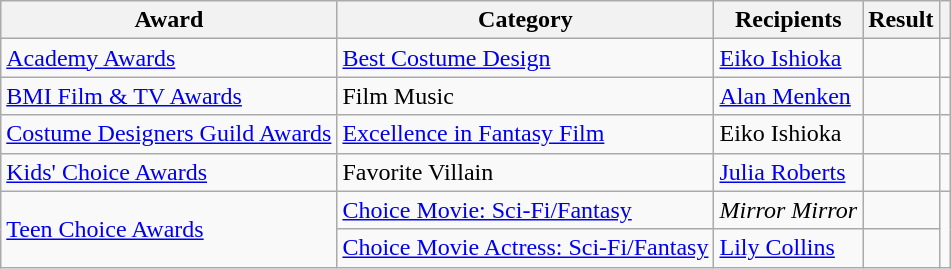<table class="wikitable">
<tr>
<th>Award</th>
<th>Category</th>
<th>Recipients</th>
<th>Result</th>
<th></th>
</tr>
<tr>
<td><a href='#'>Academy Awards</a></td>
<td><a href='#'>Best Costume Design</a></td>
<td><a href='#'>Eiko Ishioka</a></td>
<td></td>
<td></td>
</tr>
<tr>
<td><a href='#'>BMI Film & TV Awards</a></td>
<td>Film Music</td>
<td><a href='#'>Alan Menken</a></td>
<td></td>
<td></td>
</tr>
<tr>
<td><a href='#'>Costume Designers Guild Awards</a></td>
<td><a href='#'>Excellence in Fantasy Film</a></td>
<td>Eiko Ishioka</td>
<td></td>
<td></td>
</tr>
<tr>
<td><a href='#'>Kids' Choice Awards</a></td>
<td>Favorite Villain</td>
<td><a href='#'>Julia Roberts</a></td>
<td></td>
<td></td>
</tr>
<tr>
<td rowspan="2"><a href='#'>Teen Choice Awards</a></td>
<td><a href='#'>Choice Movie: Sci-Fi/Fantasy</a></td>
<td><em>Mirror Mirror</em></td>
<td></td>
<td rowspan="2"></td>
</tr>
<tr>
<td><a href='#'>Choice Movie Actress: Sci-Fi/Fantasy</a></td>
<td><a href='#'>Lily Collins</a></td>
<td></td>
</tr>
</table>
